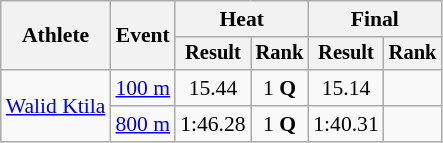<table class="wikitable" style="font-size:90%">
<tr>
<th rowspan="2">Athlete</th>
<th rowspan="2">Event</th>
<th colspan="2">Heat</th>
<th colspan="2">Final</th>
</tr>
<tr style="font-size:95%">
<th>Result</th>
<th>Rank</th>
<th>Result</th>
<th>Rank</th>
</tr>
<tr align=center>
<td align=left rowspan=2><a href='#'>Walid Ktila</a></td>
<td align=left><a href='#'>100 m</a></td>
<td>15.44</td>
<td>1 <strong>Q</strong></td>
<td>15.14</td>
<td></td>
</tr>
<tr align=center>
<td align=left><a href='#'>800 m</a></td>
<td>1:46.28</td>
<td>1 <strong>Q</strong></td>
<td>1:40.31</td>
<td></td>
</tr>
</table>
